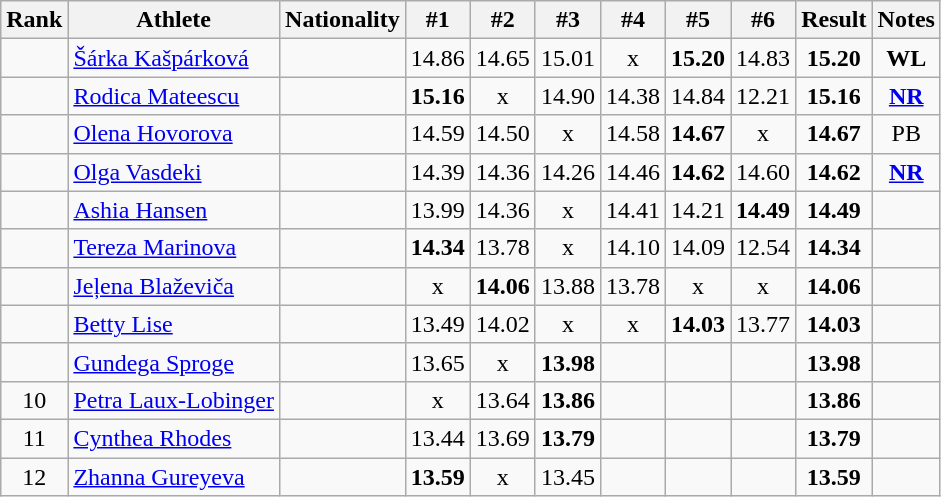<table class="wikitable sortable" style="text-align:center">
<tr>
<th>Rank</th>
<th>Athlete</th>
<th>Nationality</th>
<th>#1</th>
<th>#2</th>
<th>#3</th>
<th>#4</th>
<th>#5</th>
<th>#6</th>
<th>Result</th>
<th>Notes</th>
</tr>
<tr>
<td></td>
<td align=left><a href='#'>Šárka Kašpárková</a></td>
<td align=left></td>
<td>14.86</td>
<td>14.65</td>
<td>15.01</td>
<td>x</td>
<td><strong>15.20</strong></td>
<td>14.83</td>
<td><strong>15.20</strong></td>
<td><strong>WL</strong></td>
</tr>
<tr>
<td></td>
<td align=left><a href='#'>Rodica Mateescu</a></td>
<td align=left></td>
<td><strong>15.16</strong></td>
<td>x</td>
<td>14.90</td>
<td>14.38</td>
<td>14.84</td>
<td>12.21</td>
<td><strong>15.16</strong></td>
<td><strong><a href='#'>NR</a></strong></td>
</tr>
<tr>
<td></td>
<td align=left><a href='#'>Olena Hovorova</a></td>
<td align=left></td>
<td>14.59</td>
<td>14.50</td>
<td>x</td>
<td>14.58</td>
<td><strong>14.67</strong></td>
<td>x</td>
<td><strong>14.67</strong></td>
<td>PB</td>
</tr>
<tr>
<td></td>
<td align=left><a href='#'>Olga Vasdeki</a></td>
<td align=left></td>
<td>14.39</td>
<td>14.36</td>
<td>14.26</td>
<td>14.46</td>
<td><strong>14.62</strong></td>
<td>14.60</td>
<td><strong>14.62</strong></td>
<td><strong><a href='#'>NR</a></strong></td>
</tr>
<tr>
<td></td>
<td align=left><a href='#'>Ashia Hansen</a></td>
<td align=left></td>
<td>13.99</td>
<td>14.36</td>
<td>x</td>
<td>14.41</td>
<td>14.21</td>
<td><strong>14.49</strong></td>
<td><strong>14.49</strong></td>
<td></td>
</tr>
<tr>
<td></td>
<td align=left><a href='#'>Tereza Marinova</a></td>
<td align=left></td>
<td><strong>14.34</strong></td>
<td>13.78</td>
<td>x</td>
<td>14.10</td>
<td>14.09</td>
<td>12.54</td>
<td><strong>14.34</strong></td>
<td></td>
</tr>
<tr>
<td></td>
<td align=left><a href='#'>Jeļena Blaževiča</a></td>
<td align=left></td>
<td>x</td>
<td><strong>14.06</strong></td>
<td>13.88</td>
<td>13.78</td>
<td>x</td>
<td>x</td>
<td><strong>14.06</strong></td>
<td></td>
</tr>
<tr>
<td></td>
<td align=left><a href='#'>Betty Lise</a></td>
<td align=left></td>
<td>13.49</td>
<td>14.02</td>
<td>x</td>
<td>x</td>
<td><strong>14.03</strong></td>
<td>13.77</td>
<td><strong>14.03</strong></td>
<td></td>
</tr>
<tr>
<td></td>
<td align=left><a href='#'>Gundega Sproge</a></td>
<td align=left></td>
<td>13.65</td>
<td>x</td>
<td><strong>13.98</strong></td>
<td></td>
<td></td>
<td></td>
<td><strong>13.98</strong></td>
<td></td>
</tr>
<tr>
<td>10</td>
<td align=left><a href='#'>Petra Laux-Lobinger</a></td>
<td align=left></td>
<td>x</td>
<td>13.64</td>
<td><strong>13.86</strong></td>
<td></td>
<td></td>
<td></td>
<td><strong>13.86</strong></td>
<td></td>
</tr>
<tr>
<td>11</td>
<td align=left><a href='#'>Cynthea Rhodes</a></td>
<td align=left></td>
<td>13.44</td>
<td>13.69</td>
<td><strong>13.79</strong></td>
<td></td>
<td></td>
<td></td>
<td><strong>13.79</strong></td>
<td></td>
</tr>
<tr>
<td>12</td>
<td align=left><a href='#'>Zhanna Gureyeva</a></td>
<td align=left></td>
<td><strong>13.59</strong></td>
<td>x</td>
<td>13.45</td>
<td></td>
<td></td>
<td></td>
<td><strong>13.59</strong></td>
<td></td>
</tr>
</table>
